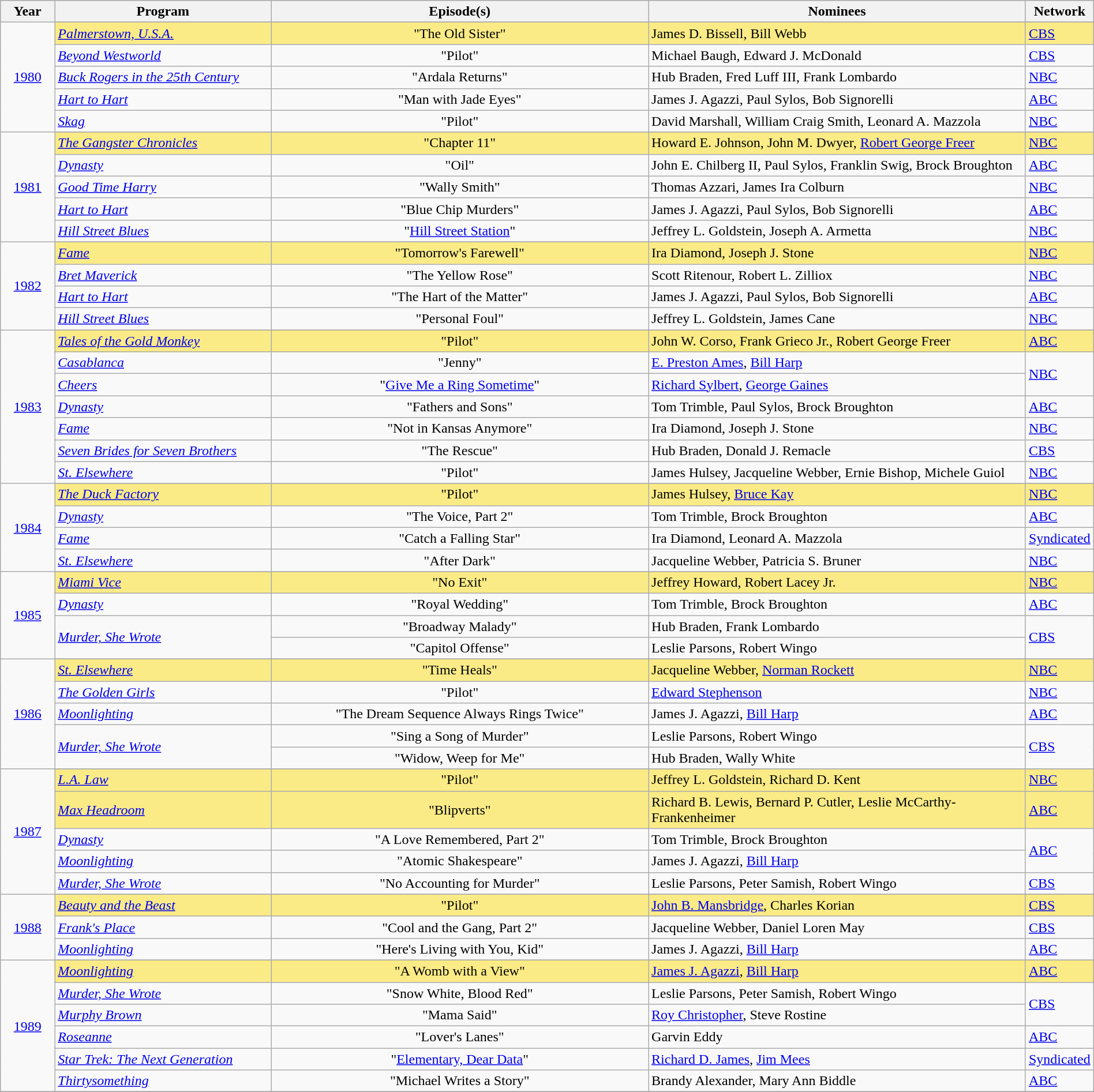<table class="wikitable" style="width:100%">
<tr bgcolor="#bebebe">
<th width="5%">Year</th>
<th width="20%">Program</th>
<th width="35%">Episode(s)</th>
<th width="35%">Nominees</th>
<th width="5%">Network</th>
</tr>
<tr>
<td rowspan=6 style="text-align:center"><a href='#'>1980</a><br></td>
</tr>
<tr style="background:#FAEB86">
<td><em><a href='#'>Palmerstown, U.S.A.</a></em></td>
<td align=center>"The Old Sister"</td>
<td>James D. Bissell, Bill Webb</td>
<td><a href='#'>CBS</a></td>
</tr>
<tr>
<td><em><a href='#'>Beyond Westworld</a></em></td>
<td align=center>"Pilot"</td>
<td>Michael Baugh, Edward J. McDonald</td>
<td><a href='#'>CBS</a></td>
</tr>
<tr>
<td><em><a href='#'>Buck Rogers in the 25th Century</a></em></td>
<td align=center>"Ardala Returns"</td>
<td>Hub Braden, Fred Luff III, Frank Lombardo</td>
<td><a href='#'>NBC</a></td>
</tr>
<tr>
<td><em><a href='#'>Hart to Hart</a></em></td>
<td align=center>"Man with Jade Eyes"</td>
<td>James J. Agazzi, Paul Sylos, Bob Signorelli</td>
<td><a href='#'>ABC</a></td>
</tr>
<tr>
<td><em><a href='#'>Skag</a></em></td>
<td align=center>"Pilot"</td>
<td>David Marshall, William Craig Smith, Leonard A. Mazzola</td>
<td><a href='#'>NBC</a></td>
</tr>
<tr>
<td rowspan=6 style="text-align:center"><a href='#'>1981</a><br></td>
</tr>
<tr style="background:#FAEB86">
<td><em><a href='#'>The Gangster Chronicles</a></em></td>
<td align=center>"Chapter 11"</td>
<td>Howard E. Johnson, John M. Dwyer, <a href='#'>Robert George Freer</a></td>
<td><a href='#'>NBC</a></td>
</tr>
<tr>
<td><em><a href='#'>Dynasty</a></em></td>
<td align=center>"Oil"</td>
<td>John E. Chilberg II, Paul Sylos, Franklin Swig, Brock Broughton</td>
<td><a href='#'>ABC</a></td>
</tr>
<tr>
<td><em><a href='#'>Good Time Harry</a></em></td>
<td align=center>"Wally Smith"</td>
<td>Thomas Azzari, James Ira Colburn</td>
<td><a href='#'>NBC</a></td>
</tr>
<tr>
<td><em><a href='#'>Hart to Hart</a></em></td>
<td align=center>"Blue Chip Murders"</td>
<td>James J. Agazzi, Paul Sylos, Bob Signorelli</td>
<td><a href='#'>ABC</a></td>
</tr>
<tr>
<td><em><a href='#'>Hill Street Blues</a></em></td>
<td align=center>"<a href='#'>Hill Street Station</a>"</td>
<td>Jeffrey L. Goldstein, Joseph A. Armetta</td>
<td><a href='#'>NBC</a></td>
</tr>
<tr>
<td rowspan=5 style="text-align:center"><a href='#'>1982</a><br></td>
</tr>
<tr style="background:#FAEB86">
<td><em><a href='#'>Fame</a></em></td>
<td align=center>"Tomorrow's Farewell"</td>
<td>Ira Diamond, Joseph J. Stone</td>
<td><a href='#'>NBC</a></td>
</tr>
<tr>
<td><em><a href='#'>Bret Maverick</a></em></td>
<td align=center>"The Yellow Rose"</td>
<td>Scott Ritenour, Robert L. Zilliox</td>
<td><a href='#'>NBC</a></td>
</tr>
<tr>
<td><em><a href='#'>Hart to Hart</a></em></td>
<td align=center>"The Hart of the Matter"</td>
<td>James J. Agazzi, Paul Sylos, Bob Signorelli</td>
<td><a href='#'>ABC</a></td>
</tr>
<tr>
<td><em><a href='#'>Hill Street Blues</a></em></td>
<td align=center>"Personal Foul"</td>
<td>Jeffrey L. Goldstein, James Cane</td>
<td><a href='#'>NBC</a></td>
</tr>
<tr>
<td rowspan=8 style="text-align:center"><a href='#'>1983</a><br></td>
</tr>
<tr style="background:#FAEB86">
<td><em><a href='#'>Tales of the Gold Monkey</a></em></td>
<td align=center>"Pilot"</td>
<td>John W. Corso, Frank Grieco Jr., Robert George Freer</td>
<td><a href='#'>ABC</a></td>
</tr>
<tr>
<td><em><a href='#'>Casablanca</a></em></td>
<td align=center>"Jenny"</td>
<td><a href='#'>E. Preston Ames</a>, <a href='#'>Bill Harp</a></td>
<td rowspan=2><a href='#'>NBC</a></td>
</tr>
<tr>
<td><em><a href='#'>Cheers</a></em></td>
<td align=center>"<a href='#'>Give Me a Ring Sometime</a>"</td>
<td><a href='#'>Richard Sylbert</a>, <a href='#'>George Gaines</a></td>
</tr>
<tr>
<td><em><a href='#'>Dynasty</a></em></td>
<td align=center>"Fathers and Sons"</td>
<td>Tom Trimble, Paul Sylos, Brock Broughton</td>
<td><a href='#'>ABC</a></td>
</tr>
<tr>
<td><em><a href='#'>Fame</a></em></td>
<td align=center>"Not in Kansas Anymore"</td>
<td>Ira Diamond, Joseph J. Stone</td>
<td><a href='#'>NBC</a></td>
</tr>
<tr>
<td><em><a href='#'>Seven Brides for Seven Brothers</a></em></td>
<td align=center>"The Rescue"</td>
<td>Hub Braden, Donald J. Remacle</td>
<td><a href='#'>CBS</a></td>
</tr>
<tr>
<td><em><a href='#'>St. Elsewhere</a></em></td>
<td align=center>"Pilot"</td>
<td>James Hulsey, Jacqueline Webber, Ernie Bishop, Michele Guiol</td>
<td><a href='#'>NBC</a></td>
</tr>
<tr>
<td rowspan=5 style="text-align:center"><a href='#'>1984</a><br></td>
</tr>
<tr style="background:#FAEB86">
<td><em><a href='#'>The Duck Factory</a></em></td>
<td align=center>"Pilot"</td>
<td>James Hulsey, <a href='#'>Bruce Kay</a></td>
<td><a href='#'>NBC</a></td>
</tr>
<tr>
<td><em><a href='#'>Dynasty</a></em></td>
<td align=center>"The Voice, Part 2"</td>
<td>Tom Trimble, Brock Broughton</td>
<td><a href='#'>ABC</a></td>
</tr>
<tr>
<td><em><a href='#'>Fame</a></em></td>
<td align=center>"Catch a Falling Star"</td>
<td>Ira Diamond, Leonard A. Mazzola</td>
<td><a href='#'>Syndicated</a></td>
</tr>
<tr>
<td><em><a href='#'>St. Elsewhere</a></em></td>
<td align=center>"After Dark"</td>
<td>Jacqueline Webber, Patricia S. Bruner</td>
<td><a href='#'>NBC</a></td>
</tr>
<tr>
<td rowspan=5 style="text-align:center"><a href='#'>1985</a><br></td>
</tr>
<tr style="background:#FAEB86">
<td><em><a href='#'>Miami Vice</a></em></td>
<td align=center>"No Exit"</td>
<td>Jeffrey Howard, Robert Lacey Jr.</td>
<td><a href='#'>NBC</a></td>
</tr>
<tr>
<td><em><a href='#'>Dynasty</a></em></td>
<td align=center>"Royal Wedding"</td>
<td>Tom Trimble, Brock Broughton</td>
<td><a href='#'>ABC</a></td>
</tr>
<tr>
<td rowspan=2><em><a href='#'>Murder, She Wrote</a></em></td>
<td align=center>"Broadway Malady"</td>
<td>Hub Braden, Frank Lombardo</td>
<td rowspan=2><a href='#'>CBS</a></td>
</tr>
<tr>
<td align=center>"Capitol Offense"</td>
<td>Leslie Parsons, Robert Wingo</td>
</tr>
<tr>
<td rowspan=6 style="text-align:center"><a href='#'>1986</a><br></td>
</tr>
<tr style="background:#FAEB86">
<td><em><a href='#'>St. Elsewhere</a></em></td>
<td align=center>"Time Heals"</td>
<td>Jacqueline Webber, <a href='#'>Norman Rockett</a></td>
<td><a href='#'>NBC</a></td>
</tr>
<tr>
<td><em><a href='#'>The Golden Girls</a></em></td>
<td align=center>"Pilot"</td>
<td><a href='#'>Edward Stephenson</a></td>
<td><a href='#'>NBC</a></td>
</tr>
<tr>
<td><em><a href='#'>Moonlighting</a></em></td>
<td align=center>"The Dream Sequence Always Rings Twice"</td>
<td>James J. Agazzi, <a href='#'>Bill Harp</a></td>
<td><a href='#'>ABC</a></td>
</tr>
<tr>
<td rowspan=2><em><a href='#'>Murder, She Wrote</a></em></td>
<td align=center>"Sing a Song of Murder"</td>
<td>Leslie Parsons, Robert Wingo</td>
<td rowspan=2><a href='#'>CBS</a></td>
</tr>
<tr>
<td align=center>"Widow, Weep for Me"</td>
<td>Hub Braden, Wally White</td>
</tr>
<tr>
<td rowspan=6 style="text-align:center"><a href='#'>1987</a><br></td>
</tr>
<tr style="background:#FAEB86">
<td><em><a href='#'>L.A. Law</a></em></td>
<td align=center>"Pilot"</td>
<td>Jeffrey L. Goldstein, Richard D. Kent</td>
<td><a href='#'>NBC</a></td>
</tr>
<tr style="background:#FAEB86">
<td><em><a href='#'>Max Headroom</a></em></td>
<td align=center>"Blipverts"</td>
<td>Richard B. Lewis, Bernard P. Cutler, Leslie McCarthy-Frankenheimer</td>
<td><a href='#'>ABC</a></td>
</tr>
<tr>
<td><em><a href='#'>Dynasty</a></em></td>
<td align=center>"A Love Remembered, Part 2"</td>
<td>Tom Trimble, Brock Broughton</td>
<td rowspan=2><a href='#'>ABC</a></td>
</tr>
<tr>
<td><em><a href='#'>Moonlighting</a></em></td>
<td align=center>"Atomic Shakespeare"</td>
<td>James J. Agazzi, <a href='#'>Bill Harp</a></td>
</tr>
<tr>
<td><em><a href='#'>Murder, She Wrote</a></em></td>
<td align=center>"No Accounting for Murder"</td>
<td>Leslie Parsons, Peter Samish, Robert Wingo</td>
<td><a href='#'>CBS</a></td>
</tr>
<tr>
<td rowspan=4 style="text-align:center"><a href='#'>1988</a><br></td>
</tr>
<tr style="background:#FAEB86">
<td><em><a href='#'>Beauty and the Beast</a></em></td>
<td align=center>"Pilot"</td>
<td><a href='#'>John B. Mansbridge</a>, Charles Korian</td>
<td><a href='#'>CBS</a></td>
</tr>
<tr>
<td><em><a href='#'>Frank's Place</a></em></td>
<td align=center>"Cool and the Gang, Part 2"</td>
<td>Jacqueline Webber, Daniel Loren May</td>
<td><a href='#'>CBS</a></td>
</tr>
<tr>
<td><em><a href='#'>Moonlighting</a></em></td>
<td align=center>"Here's Living with You, Kid"</td>
<td>James J. Agazzi, <a href='#'>Bill Harp</a></td>
<td><a href='#'>ABC</a></td>
</tr>
<tr>
<td rowspan=7 style="text-align:center"><a href='#'>1989</a><br></td>
</tr>
<tr style="background:#FAEB86">
<td><em><a href='#'>Moonlighting</a></em></td>
<td align=center>"A Womb with a View"</td>
<td><a href='#'>James J. Agazzi</a>, <a href='#'>Bill Harp</a></td>
<td><a href='#'>ABC</a></td>
</tr>
<tr>
<td><em><a href='#'>Murder, She Wrote</a></em></td>
<td align=center>"Snow White, Blood Red"</td>
<td>Leslie Parsons, Peter Samish, Robert Wingo</td>
<td rowspan=2><a href='#'>CBS</a></td>
</tr>
<tr>
<td><em><a href='#'>Murphy Brown</a></em></td>
<td align=center>"Mama Said"</td>
<td><a href='#'>Roy Christopher</a>, Steve Rostine</td>
</tr>
<tr>
<td><em><a href='#'>Roseanne</a></em></td>
<td align=center>"Lover's Lanes"</td>
<td>Garvin Eddy</td>
<td><a href='#'>ABC</a></td>
</tr>
<tr>
<td><em><a href='#'>Star Trek: The Next Generation</a></em></td>
<td align=center>"<a href='#'>Elementary, Dear Data</a>"</td>
<td><a href='#'>Richard D. James</a>, <a href='#'>Jim Mees</a></td>
<td><a href='#'>Syndicated</a></td>
</tr>
<tr>
<td><em><a href='#'>Thirtysomething</a></em></td>
<td align=center>"Michael Writes a Story"</td>
<td>Brandy Alexander, Mary Ann Biddle</td>
<td><a href='#'>ABC</a></td>
</tr>
<tr>
</tr>
</table>
